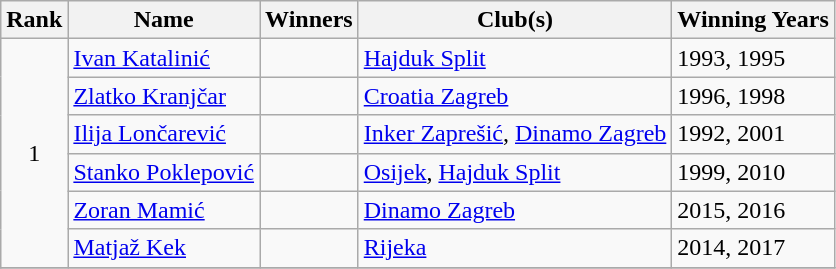<table class="wikitable">
<tr>
<th>Rank</th>
<th>Name</th>
<th>Winners</th>
<th>Club(s)</th>
<th>Winning Years</th>
</tr>
<tr>
<td rowspan=6 style="text-align:center;">1</td>
<td> <a href='#'>Ivan Katalinić</a></td>
<td></td>
<td><a href='#'>Hajduk Split</a></td>
<td>1993, 1995</td>
</tr>
<tr>
<td> <a href='#'>Zlatko Kranjčar</a></td>
<td></td>
<td><a href='#'>Croatia Zagreb</a></td>
<td>1996, 1998</td>
</tr>
<tr>
<td> <a href='#'>Ilija Lončarević</a></td>
<td></td>
<td><a href='#'>Inker Zaprešić</a>, <a href='#'>Dinamo Zagreb</a></td>
<td>1992, 2001</td>
</tr>
<tr>
<td> <a href='#'>Stanko Poklepović</a></td>
<td></td>
<td><a href='#'>Osijek</a>, <a href='#'>Hajduk Split</a></td>
<td>1999, 2010</td>
</tr>
<tr>
<td> <a href='#'>Zoran Mamić</a></td>
<td></td>
<td><a href='#'>Dinamo Zagreb</a></td>
<td>2015, 2016</td>
</tr>
<tr>
<td> <a href='#'>Matjaž Kek</a></td>
<td></td>
<td><a href='#'>Rijeka</a></td>
<td>2014, 2017</td>
</tr>
<tr>
</tr>
</table>
